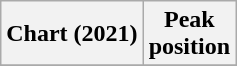<table class="wikitable sortable plainrowheaders" style="text-align:center">
<tr>
<th scope="col">Chart (2021)</th>
<th scope="col">Peak<br> position</th>
</tr>
<tr>
</tr>
</table>
